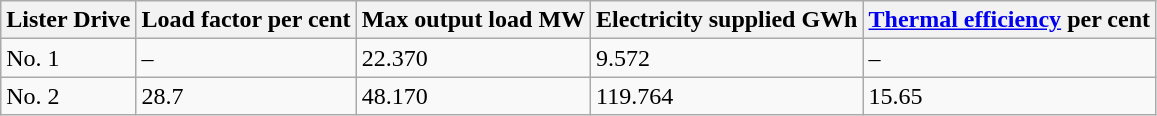<table class="wikitable">
<tr>
<th>Lister Drive</th>
<th>Load factor per cent</th>
<th>Max output load   MW</th>
<th>Electricity supplied GWh</th>
<th><a href='#'>Thermal efficiency</a> per cent</th>
</tr>
<tr>
<td>No. 1</td>
<td>–</td>
<td>22.370</td>
<td>9.572</td>
<td>–</td>
</tr>
<tr>
<td>No. 2</td>
<td>28.7</td>
<td>48.170</td>
<td>119.764</td>
<td>15.65</td>
</tr>
</table>
